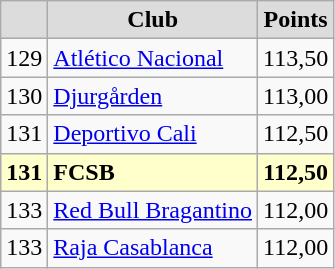<table class="wikitable" style="text-align: center;">
<tr>
<th style="background:#DCDCDC"></th>
<th style="background:#DCDCDC">Club</th>
<th style="background:#DCDCDC">Points</th>
</tr>
<tr>
<td align=left>129</td>
<td align=left> <a href='#'>Atlético Nacional</a></td>
<td align=center>113,50</td>
</tr>
<tr>
<td align=left>130</td>
<td align=left> <a href='#'>Djurgården</a></td>
<td align=center>113,00</td>
</tr>
<tr>
<td align=left>131</td>
<td align=left> <a href='#'>Deportivo Cali</a></td>
<td align=center>112,50</td>
</tr>
<tr style="background:#ffc;">
<td align=left><strong>131</strong></td>
<td align=left> <strong>FCSB</strong></td>
<td align=center><strong>112,50</strong></td>
</tr>
<tr>
<td align=left>133</td>
<td align=left> <a href='#'>Red Bull Bragantino</a></td>
<td align=center>112,00</td>
</tr>
<tr>
<td align=left>133</td>
<td align=left> <a href='#'>Raja Casablanca</a></td>
<td align=center>112,00</td>
</tr>
</table>
